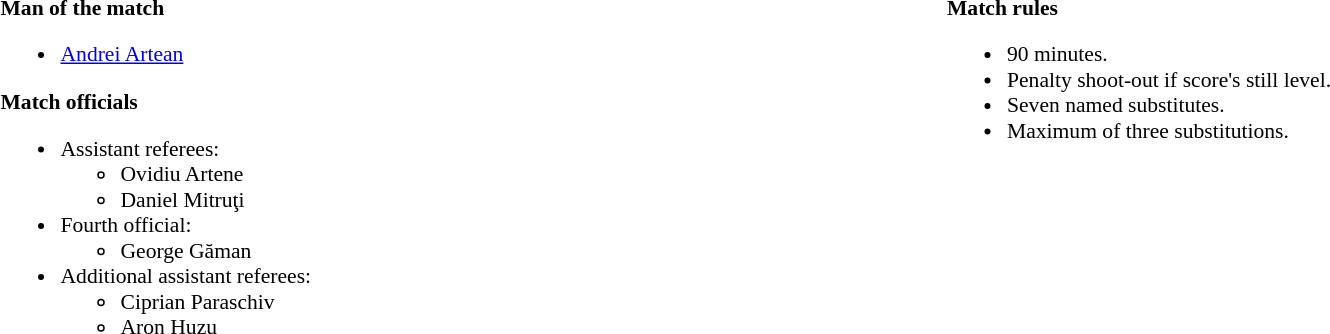<table width=100% style="font-size: 90%">
<tr>
<td width=50% valign=top><br><strong>Man of the match</strong><ul><li> <a href='#'>Andrei Artean</a></li></ul><strong>Match officials</strong><ul><li>Assistant referees:<ul><li>Ovidiu Artene</li><li>Daniel Mitruţi</li></ul></li><li>Fourth official:<ul><li>George Găman</li></ul></li><li>Additional assistant referees:<ul><li>Ciprian Paraschiv</li><li>Aron Huzu</li></ul></li></ul></td>
<td width=50% valign=top><br><strong>Match rules</strong><ul><li>90 minutes.</li><li>Penalty shoot-out if score's still level.</li><li>Seven named substitutes.</li><li>Maximum of three substitutions.</li></ul></td>
</tr>
</table>
